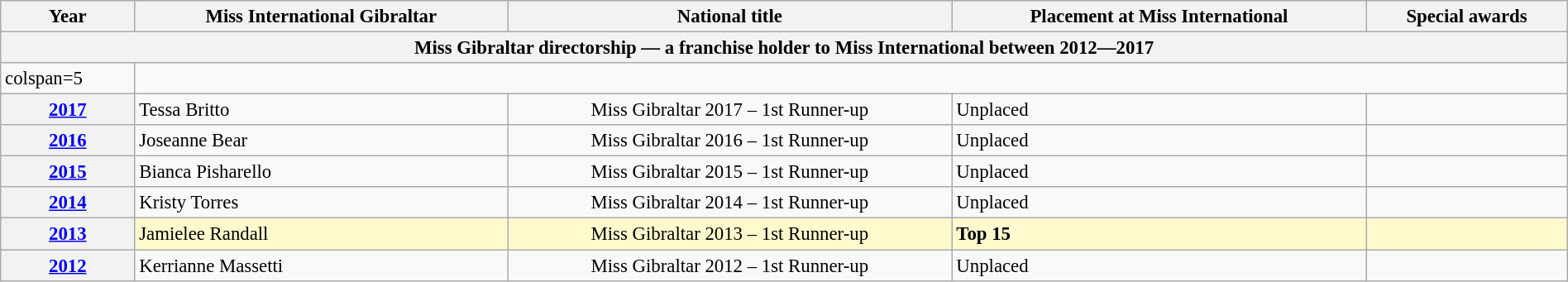<table class="wikitable " style="font-size: 95%; width:100%">
<tr>
<th>Year</th>
<th>Miss International Gibraltar</th>
<th>National title</th>
<th>Placement at Miss International</th>
<th>Special awards</th>
</tr>
<tr>
<th colspan="5">Miss Gibraltar directorship — a franchise holder to Miss International between 2012―2017</th>
</tr>
<tr>
<td>colspan=5 </td>
</tr>
<tr>
<th><a href='#'>2017</a></th>
<td>Tessa Britto</td>
<td align="center">Miss Gibraltar 2017 – 1st Runner-up</td>
<td>Unplaced</td>
<td></td>
</tr>
<tr>
<th><a href='#'>2016</a></th>
<td>Joseanne Bear</td>
<td align="center">Miss Gibraltar 2016 – 1st Runner-up</td>
<td>Unplaced</td>
<td></td>
</tr>
<tr>
<th><a href='#'>2015</a></th>
<td>Bianca Pisharello</td>
<td align="center">Miss Gibraltar 2015 – 1st Runner-up</td>
<td>Unplaced</td>
<td></td>
</tr>
<tr>
<th><a href='#'>2014</a></th>
<td>Kristy Torres</td>
<td align="center">Miss Gibraltar 2014 – 1st Runner-up</td>
<td>Unplaced</td>
<td></td>
</tr>
<tr style="background-color:#FFFACD;">
<th><a href='#'>2013</a></th>
<td>Jamielee Randall</td>
<td align="center">Miss Gibraltar 2013 – 1st Runner-up</td>
<td><strong>Top 15</strong></td>
<td></td>
</tr>
<tr>
<th><a href='#'>2012</a></th>
<td>Kerrianne Massetti</td>
<td align="center">Miss Gibraltar 2012 – 1st Runner-up</td>
<td>Unplaced</td>
<td></td>
</tr>
</table>
